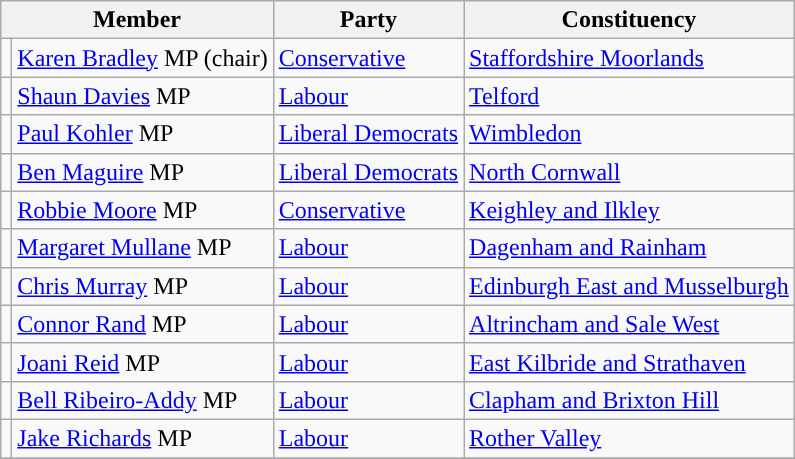<table class="wikitable">
<tr>
<th colspan="2" valign="top">Member</th>
<th valign="top">Party</th>
<th valign="top">Constituency</th>
</tr>
<tr>
<td style="color:inherit;background:"></td>
<td><a href='#'>Karen Bradley</a> MP (chair)</td>
<td><a href='#'>Conservative</a></td>
<td><a href='#'>Staffordshire Moorlands</a></td>
</tr>
<tr>
<td style="color:inherit;background:"></td>
<td><a href='#'>Shaun Davies</a> MP</td>
<td><a href='#'>Labour</a></td>
<td><a href='#'>Telford</a></td>
</tr>
<tr>
<td></td>
<td><a href='#'>Paul Kohler</a> MP</td>
<td><a href='#'>Liberal Democrats</a></td>
<td><a href='#'>Wimbledon</a></td>
</tr>
<tr>
<td></td>
<td><a href='#'>Ben Maguire</a> MP</td>
<td><a href='#'>Liberal Democrats</a></td>
<td><a href='#'>North Cornwall</a></td>
</tr>
<tr>
<td style="color:inherit;background:"></td>
<td><a href='#'>Robbie Moore</a> MP</td>
<td><a href='#'>Conservative</a></td>
<td><a href='#'>Keighley and Ilkley</a></td>
</tr>
<tr>
<td style="color:inherit;background:"></td>
<td><a href='#'>Margaret Mullane</a> MP</td>
<td><a href='#'>Labour</a></td>
<td><a href='#'>Dagenham and Rainham</a></td>
</tr>
<tr>
<td style="color:inherit;background:"></td>
<td><a href='#'>Chris Murray</a> MP</td>
<td><a href='#'>Labour</a></td>
<td><a href='#'>Edinburgh East and Musselburgh</a></td>
</tr>
<tr>
<td style="color:inherit;background:"></td>
<td><a href='#'>Connor Rand</a> MP</td>
<td><a href='#'>Labour</a></td>
<td><a href='#'>Altrincham and Sale West</a></td>
</tr>
<tr>
<td style="color:inherit;background:"></td>
<td><a href='#'>Joani Reid</a> MP</td>
<td><a href='#'>Labour</a></td>
<td><a href='#'>East Kilbride and Strathaven</a></td>
</tr>
<tr>
<td style="color:inherit;background:"></td>
<td><a href='#'>Bell Ribeiro-Addy</a> MP</td>
<td><a href='#'>Labour</a></td>
<td><a href='#'>Clapham and Brixton Hill</a></td>
</tr>
<tr>
<td style="color:inherit;background:"></td>
<td><a href='#'>Jake Richards</a> MP</td>
<td><a href='#'>Labour</a></td>
<td><a href='#'>Rother Valley</a></td>
</tr>
<tr>
</tr>
</table>
